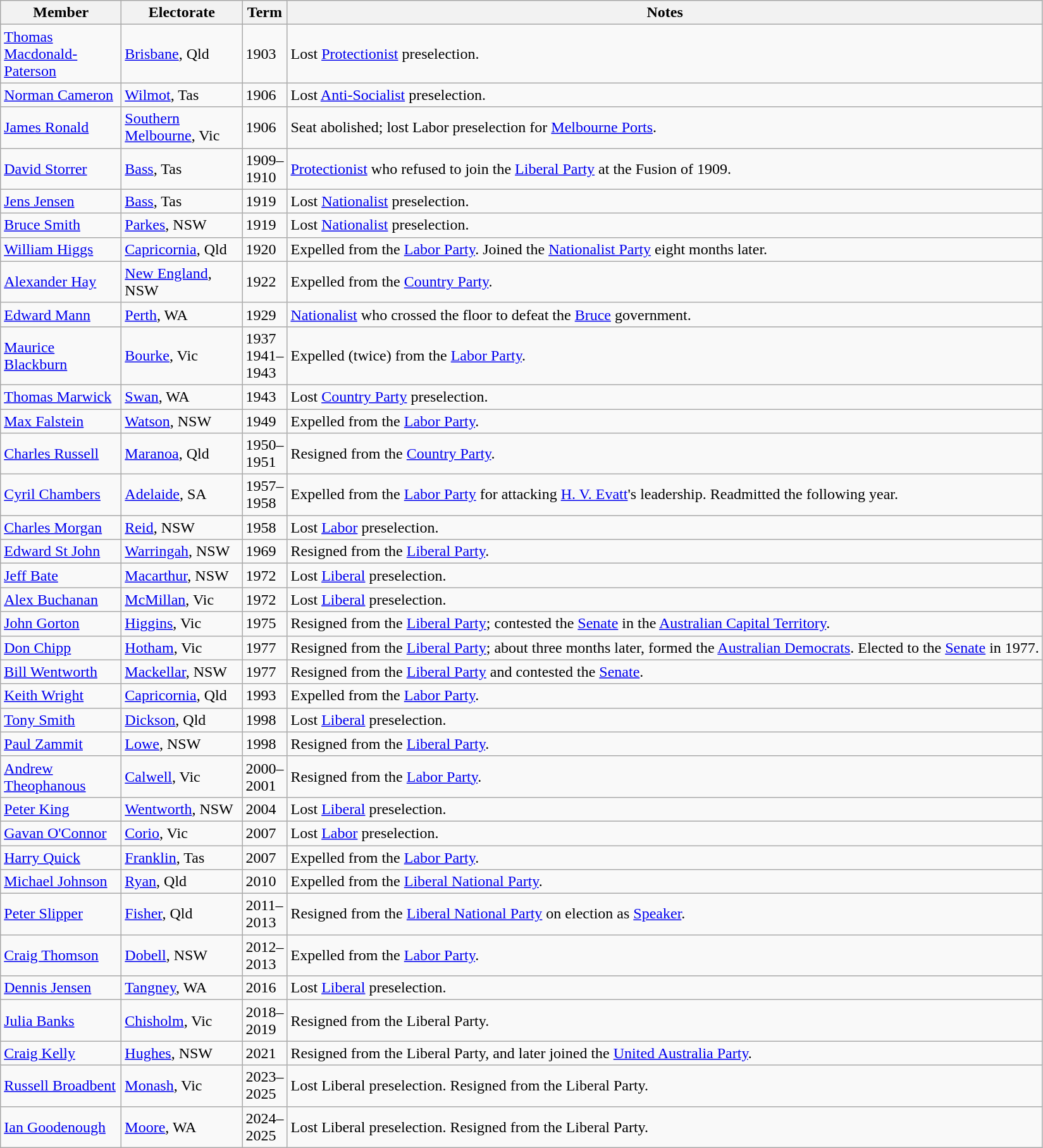<table class="wikitable">
<tr>
<th width=120px>Member</th>
<th width=120px>Electorate</th>
<th width=20px>Term</th>
<th>Notes</th>
</tr>
<tr>
<td><a href='#'>Thomas Macdonald-Paterson</a></td>
<td><a href='#'>Brisbane</a>, Qld</td>
<td>1903</td>
<td>Lost <a href='#'>Protectionist</a> preselection.</td>
</tr>
<tr>
<td><a href='#'>Norman Cameron</a></td>
<td><a href='#'>Wilmot</a>, Tas</td>
<td>1906</td>
<td>Lost <a href='#'>Anti-Socialist</a> preselection.</td>
</tr>
<tr>
<td><a href='#'>James Ronald</a></td>
<td><a href='#'>Southern Melbourne</a>, Vic</td>
<td>1906</td>
<td>Seat abolished; lost Labor preselection for <a href='#'>Melbourne Ports</a>.</td>
</tr>
<tr>
<td><a href='#'>David Storrer</a></td>
<td><a href='#'>Bass</a>, Tas</td>
<td>1909–1910</td>
<td><a href='#'>Protectionist</a> who refused to join the <a href='#'>Liberal Party</a> at the Fusion of 1909.</td>
</tr>
<tr>
<td><a href='#'>Jens Jensen</a></td>
<td><a href='#'>Bass</a>, Tas</td>
<td>1919</td>
<td>Lost <a href='#'>Nationalist</a> preselection.</td>
</tr>
<tr>
<td><a href='#'>Bruce Smith</a></td>
<td><a href='#'>Parkes</a>, NSW</td>
<td>1919</td>
<td>Lost <a href='#'>Nationalist</a> preselection.</td>
</tr>
<tr>
<td><a href='#'>William Higgs</a></td>
<td><a href='#'>Capricornia</a>, Qld</td>
<td>1920</td>
<td>Expelled from the <a href='#'>Labor Party</a>. Joined the <a href='#'>Nationalist Party</a> eight months later.</td>
</tr>
<tr>
<td><a href='#'>Alexander Hay</a></td>
<td><a href='#'>New England</a>, NSW</td>
<td>1922</td>
<td>Expelled from the <a href='#'>Country Party</a>.</td>
</tr>
<tr>
<td><a href='#'>Edward Mann</a></td>
<td><a href='#'>Perth</a>, WA</td>
<td>1929</td>
<td><a href='#'>Nationalist</a> who crossed the floor to defeat the <a href='#'>Bruce</a> government.</td>
</tr>
<tr>
<td><a href='#'>Maurice Blackburn</a></td>
<td><a href='#'>Bourke</a>, Vic</td>
<td>1937<br>1941–1943</td>
<td>Expelled (twice) from the <a href='#'>Labor Party</a>.</td>
</tr>
<tr>
<td><a href='#'>Thomas Marwick</a></td>
<td><a href='#'>Swan</a>, WA</td>
<td>1943</td>
<td>Lost <a href='#'>Country Party</a> preselection.</td>
</tr>
<tr>
<td><a href='#'>Max Falstein</a></td>
<td><a href='#'>Watson</a>, NSW</td>
<td>1949</td>
<td>Expelled from the <a href='#'>Labor Party</a>.</td>
</tr>
<tr>
<td><a href='#'>Charles Russell</a></td>
<td><a href='#'>Maranoa</a>, Qld</td>
<td>1950–1951</td>
<td>Resigned from the <a href='#'>Country Party</a>.</td>
</tr>
<tr>
<td><a href='#'>Cyril Chambers</a></td>
<td><a href='#'>Adelaide</a>, SA</td>
<td>1957–1958</td>
<td>Expelled from the <a href='#'>Labor Party</a> for attacking <a href='#'>H. V. Evatt</a>'s leadership. Readmitted the following year.</td>
</tr>
<tr>
<td><a href='#'>Charles Morgan</a></td>
<td><a href='#'>Reid</a>, NSW</td>
<td>1958</td>
<td>Lost <a href='#'>Labor</a> preselection.</td>
</tr>
<tr>
<td><a href='#'>Edward St John</a></td>
<td><a href='#'>Warringah</a>, NSW</td>
<td>1969</td>
<td>Resigned from the <a href='#'>Liberal Party</a>.</td>
</tr>
<tr>
<td><a href='#'>Jeff Bate</a></td>
<td><a href='#'>Macarthur</a>, NSW</td>
<td>1972</td>
<td>Lost <a href='#'>Liberal</a> preselection.</td>
</tr>
<tr>
<td><a href='#'>Alex Buchanan</a></td>
<td><a href='#'>McMillan</a>, Vic</td>
<td>1972</td>
<td>Lost <a href='#'>Liberal</a> preselection.</td>
</tr>
<tr>
<td><a href='#'>John Gorton</a></td>
<td><a href='#'>Higgins</a>, Vic</td>
<td>1975</td>
<td>Resigned from the <a href='#'>Liberal Party</a>; contested the <a href='#'>Senate</a> in the <a href='#'>Australian Capital Territory</a>.</td>
</tr>
<tr>
<td><a href='#'>Don Chipp</a></td>
<td><a href='#'>Hotham</a>, Vic</td>
<td>1977</td>
<td>Resigned from the <a href='#'>Liberal Party</a>; about three months later, formed the <a href='#'>Australian Democrats</a>. Elected to the <a href='#'>Senate</a> in 1977.</td>
</tr>
<tr>
<td><a href='#'>Bill Wentworth</a></td>
<td><a href='#'>Mackellar</a>, NSW</td>
<td>1977</td>
<td>Resigned from the <a href='#'>Liberal Party</a> and contested the <a href='#'>Senate</a>.</td>
</tr>
<tr>
<td><a href='#'>Keith Wright</a></td>
<td><a href='#'>Capricornia</a>, Qld</td>
<td>1993</td>
<td>Expelled from the <a href='#'>Labor Party</a>.</td>
</tr>
<tr>
<td><a href='#'>Tony Smith</a></td>
<td><a href='#'>Dickson</a>, Qld</td>
<td>1998</td>
<td>Lost <a href='#'>Liberal</a> preselection.</td>
</tr>
<tr>
<td><a href='#'>Paul Zammit</a></td>
<td><a href='#'>Lowe</a>, NSW</td>
<td>1998</td>
<td>Resigned from the <a href='#'>Liberal Party</a>.</td>
</tr>
<tr>
<td><a href='#'>Andrew Theophanous</a></td>
<td><a href='#'>Calwell</a>, Vic</td>
<td>2000–2001</td>
<td>Resigned from the <a href='#'>Labor Party</a>.</td>
</tr>
<tr>
<td><a href='#'>Peter King</a></td>
<td><a href='#'>Wentworth</a>, NSW</td>
<td>2004</td>
<td>Lost <a href='#'>Liberal</a> preselection.</td>
</tr>
<tr>
<td><a href='#'>Gavan O'Connor</a></td>
<td><a href='#'>Corio</a>, Vic</td>
<td>2007</td>
<td>Lost <a href='#'>Labor</a> preselection.</td>
</tr>
<tr>
<td><a href='#'>Harry Quick</a></td>
<td><a href='#'>Franklin</a>, Tas</td>
<td>2007</td>
<td>Expelled from the <a href='#'>Labor Party</a>.</td>
</tr>
<tr>
<td><a href='#'>Michael Johnson</a></td>
<td><a href='#'>Ryan</a>, Qld</td>
<td>2010</td>
<td>Expelled from the <a href='#'>Liberal National Party</a>.</td>
</tr>
<tr>
<td><a href='#'>Peter Slipper</a></td>
<td><a href='#'>Fisher</a>, Qld</td>
<td>2011–2013</td>
<td>Resigned from the <a href='#'>Liberal National Party</a> on election as <a href='#'>Speaker</a>.</td>
</tr>
<tr>
<td><a href='#'>Craig Thomson</a></td>
<td><a href='#'>Dobell</a>, NSW</td>
<td>2012–2013</td>
<td>Expelled from the <a href='#'>Labor Party</a>.</td>
</tr>
<tr>
<td><a href='#'>Dennis Jensen</a></td>
<td><a href='#'>Tangney</a>, WA</td>
<td>2016</td>
<td>Lost <a href='#'>Liberal</a> preselection.</td>
</tr>
<tr>
<td><a href='#'>Julia Banks</a></td>
<td><a href='#'>Chisholm</a>, Vic</td>
<td>2018–2019</td>
<td>Resigned from the Liberal Party.</td>
</tr>
<tr>
<td><a href='#'>Craig Kelly</a></td>
<td><a href='#'>Hughes</a>, NSW</td>
<td>2021</td>
<td>Resigned from the Liberal Party, and later joined the <a href='#'>United Australia Party</a>.</td>
</tr>
<tr>
<td><a href='#'>Russell Broadbent</a></td>
<td><a href='#'>Monash</a>, Vic</td>
<td>2023–2025</td>
<td>Lost Liberal preselection. Resigned from the Liberal Party.</td>
</tr>
<tr>
<td><a href='#'>Ian Goodenough</a></td>
<td><a href='#'>Moore</a>, WA</td>
<td>2024–2025</td>
<td>Lost Liberal preselection. Resigned from the Liberal Party.</td>
</tr>
</table>
